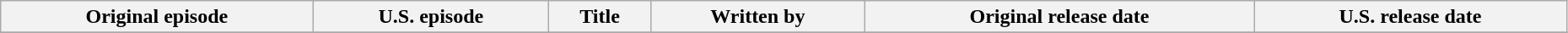<table class="wikitable" width="98%">
<tr>
<th>Original episode </th>
<th>U.S. episode </th>
<th>Title</th>
<th>Written by</th>
<th>Original release date</th>
<th>U.S. release date</th>
</tr>
<tr>
</tr>
</table>
